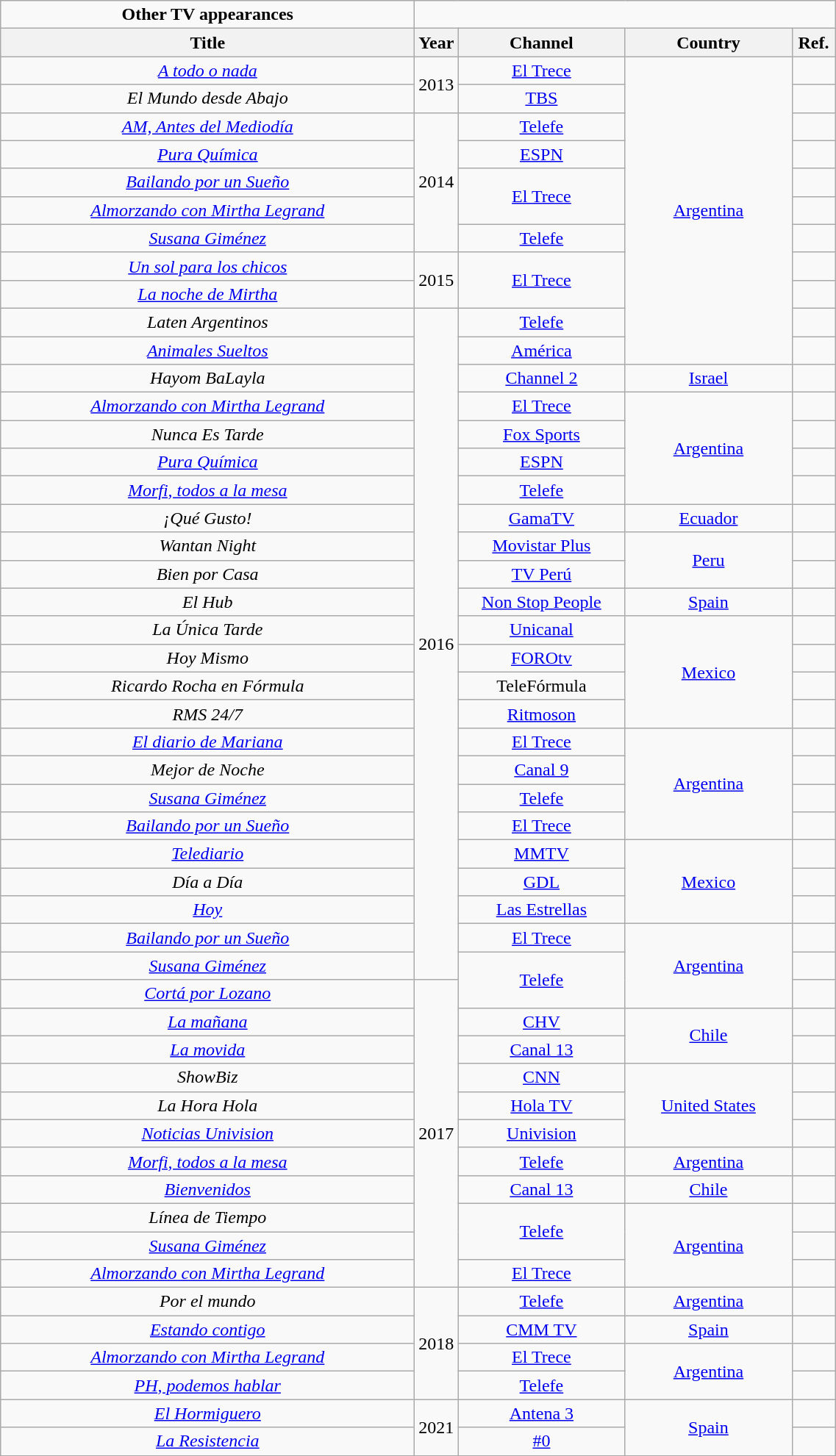<table class="wikitable mw-collapsible mw-collapsed" style="text-align:center;">
<tr>
<td><strong>Other TV appearances</strong></td>
</tr>
<tr>
<th scope="col" style="width: 23em;">Title</th>
<th scope="col" style="width: 1em;">Year</th>
<th scope="col" style="width: 9em;">Channel</th>
<th scope="col" style="width: 9em;">Country</th>
<th scope="col" style="width:2em;" class="unsortable">Ref.</th>
</tr>
<tr>
<td><em><a href='#'>A todo o nada</a></em></td>
<td rowspan="2">2013</td>
<td><a href='#'>El Trece</a></td>
<td rowspan="11"><a href='#'>Argentina</a></td>
<td></td>
</tr>
<tr>
<td><em>El Mundo desde Abajo</em></td>
<td><a href='#'>TBS</a></td>
<td></td>
</tr>
<tr>
<td><em><a href='#'>AM, Antes del Mediodía</a></em></td>
<td rowspan="5">2014</td>
<td><a href='#'>Telefe</a></td>
<td></td>
</tr>
<tr>
<td><em><a href='#'>Pura Química</a></em></td>
<td><a href='#'>ESPN</a></td>
<td></td>
</tr>
<tr>
<td><em><a href='#'>Bailando por un Sueño</a></em></td>
<td rowspan="2"><a href='#'>El Trece</a></td>
<td></td>
</tr>
<tr>
<td><em><a href='#'>Almorzando con Mirtha Legrand</a></em></td>
<td></td>
</tr>
<tr>
<td><em><a href='#'>Susana Giménez</a></em></td>
<td><a href='#'>Telefe</a></td>
<td></td>
</tr>
<tr>
<td><em><a href='#'>Un sol para los chicos</a></em></td>
<td rowspan="2">2015</td>
<td rowspan="2"><a href='#'>El Trece</a></td>
<td></td>
</tr>
<tr>
<td><em><a href='#'>La noche de Mirtha</a></em></td>
<td></td>
</tr>
<tr>
<td><em>Laten Argentinos</em></td>
<td rowspan="24">2016</td>
<td><a href='#'>Telefe</a></td>
<td></td>
</tr>
<tr>
<td><em><a href='#'>Animales Sueltos</a></em></td>
<td><a href='#'>América</a></td>
<td></td>
</tr>
<tr>
<td><em>Hayom BaLayla</em></td>
<td><a href='#'>Channel 2</a></td>
<td><a href='#'>Israel</a></td>
<td></td>
</tr>
<tr>
<td><em><a href='#'>Almorzando con Mirtha Legrand</a></em></td>
<td><a href='#'>El Trece</a></td>
<td rowspan="4"><a href='#'>Argentina</a></td>
<td></td>
</tr>
<tr>
<td><em>Nunca Es Tarde</em></td>
<td><a href='#'>Fox Sports</a></td>
<td></td>
</tr>
<tr>
<td><em><a href='#'>Pura Química</a></em></td>
<td><a href='#'>ESPN</a></td>
<td></td>
</tr>
<tr>
<td><em><a href='#'>Morfi, todos a la mesa</a></em></td>
<td><a href='#'>Telefe</a></td>
<td></td>
</tr>
<tr>
<td><em>¡Qué Gusto!</em></td>
<td><a href='#'>GamaTV</a></td>
<td><a href='#'>Ecuador</a></td>
<td></td>
</tr>
<tr>
<td><em>Wantan Night</em></td>
<td><a href='#'>Movistar Plus</a></td>
<td rowspan="2"><a href='#'>Peru</a></td>
<td></td>
</tr>
<tr>
<td><em>Bien por Casa</em></td>
<td><a href='#'>TV Perú</a></td>
<td></td>
</tr>
<tr>
<td><em>El Hub</em></td>
<td><a href='#'>Non Stop People</a></td>
<td><a href='#'>Spain</a></td>
<td></td>
</tr>
<tr>
<td><em>La Única Tarde</em></td>
<td><a href='#'>Unicanal</a></td>
<td rowspan="4"><a href='#'>Mexico</a></td>
<td></td>
</tr>
<tr>
<td><em>Hoy Mismo</em></td>
<td><a href='#'>FOROtv</a></td>
<td></td>
</tr>
<tr>
<td><em>Ricardo Rocha en Fórmula</em></td>
<td>TeleFórmula</td>
<td></td>
</tr>
<tr>
<td><em>RMS 24/7</em></td>
<td><a href='#'>Ritmoson</a></td>
<td></td>
</tr>
<tr>
<td><em><a href='#'>El diario de Mariana</a></em></td>
<td><a href='#'>El Trece</a></td>
<td rowspan="4"><a href='#'>Argentina</a></td>
<td></td>
</tr>
<tr>
<td><em>Mejor de Noche</em></td>
<td><a href='#'>Canal 9</a></td>
<td></td>
</tr>
<tr>
<td><em><a href='#'>Susana Giménez</a></em></td>
<td><a href='#'>Telefe</a></td>
<td></td>
</tr>
<tr>
<td><em><a href='#'>Bailando por un Sueño</a></em></td>
<td><a href='#'>El Trece</a></td>
<td></td>
</tr>
<tr>
<td><em><a href='#'>Telediario</a></em></td>
<td><a href='#'>MMTV</a></td>
<td rowspan="3"><a href='#'>Mexico</a></td>
<td></td>
</tr>
<tr>
<td><em>Día a Día</em></td>
<td><a href='#'>GDL</a></td>
<td></td>
</tr>
<tr>
<td><em><a href='#'>Hoy</a></em></td>
<td><a href='#'>Las Estrellas</a></td>
<td></td>
</tr>
<tr>
<td><em><a href='#'>Bailando por un Sueño</a></em></td>
<td><a href='#'>El Trece</a></td>
<td rowspan="3"><a href='#'>Argentina</a></td>
<td></td>
</tr>
<tr>
<td><em><a href='#'>Susana Giménez</a></em></td>
<td rowspan="2"><a href='#'>Telefe</a></td>
<td></td>
</tr>
<tr>
<td><em><a href='#'>Cortá por Lozano</a></em></td>
<td rowspan="11">2017</td>
<td></td>
</tr>
<tr>
<td><em><a href='#'>La mañana</a></em></td>
<td><a href='#'>CHV</a></td>
<td rowspan="2"><a href='#'>Chile</a></td>
<td></td>
</tr>
<tr>
<td><em><a href='#'>La movida</a></em></td>
<td><a href='#'>Canal 13</a></td>
<td></td>
</tr>
<tr>
<td><em>ShowBiz</em></td>
<td><a href='#'>CNN</a></td>
<td rowspan="3"><a href='#'>United States</a></td>
<td></td>
</tr>
<tr>
<td><em>La Hora Hola</em></td>
<td><a href='#'>Hola TV</a></td>
<td></td>
</tr>
<tr>
<td><em><a href='#'>Noticias Univision</a></em></td>
<td><a href='#'>Univision</a></td>
<td></td>
</tr>
<tr>
<td><em><a href='#'>Morfi, todos a la mesa</a></em></td>
<td><a href='#'>Telefe</a></td>
<td><a href='#'>Argentina</a></td>
<td></td>
</tr>
<tr>
<td><em><a href='#'>Bienvenidos</a></em></td>
<td><a href='#'>Canal 13</a></td>
<td><a href='#'>Chile</a></td>
<td></td>
</tr>
<tr>
<td><em>Línea de Tiempo</em></td>
<td rowspan="2"><a href='#'>Telefe</a></td>
<td rowspan="3"><a href='#'>Argentina</a></td>
<td></td>
</tr>
<tr>
<td><em><a href='#'>Susana Giménez</a></em></td>
<td></td>
</tr>
<tr>
<td><em><a href='#'>Almorzando con Mirtha Legrand</a></em></td>
<td><a href='#'>El Trece</a></td>
<td></td>
</tr>
<tr>
<td><em>Por el mundo</em></td>
<td rowspan="4">2018</td>
<td><a href='#'>Telefe</a></td>
<td><a href='#'>Argentina</a></td>
<td></td>
</tr>
<tr>
<td><em><a href='#'>Estando contigo</a></em></td>
<td><a href='#'>CMM TV</a></td>
<td><a href='#'>Spain</a></td>
<td></td>
</tr>
<tr>
<td><em><a href='#'>Almorzando con Mirtha Legrand</a></em></td>
<td><a href='#'>El Trece</a></td>
<td rowspan="2"><a href='#'>Argentina</a></td>
<td></td>
</tr>
<tr>
<td><em><a href='#'>PH, podemos hablar</a></em></td>
<td><a href='#'>Telefe</a></td>
<td></td>
</tr>
<tr>
<td><em><a href='#'>El Hormiguero</a></em></td>
<td rowspan="2">2021</td>
<td><a href='#'>Antena 3</a></td>
<td rowspan="2"><a href='#'>Spain</a></td>
<td></td>
</tr>
<tr>
<td><em><a href='#'>La Resistencia</a></em></td>
<td><a href='#'>#0</a></td>
<td></td>
</tr>
<tr>
</tr>
</table>
